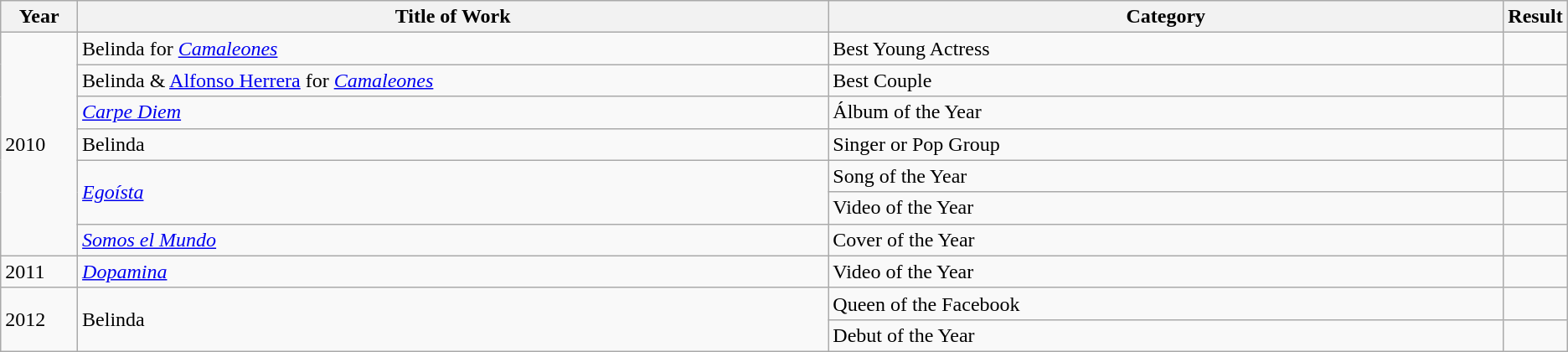<table class="wikitable" style="table-layout: fixed;">
<tr>
<th style="width:5%;">Year</th>
<th style="width:50%;">Title of Work</th>
<th style="width:50%;">Category</th>
<th style="width:10%;">Result</th>
</tr>
<tr>
<td rowspan=7>2010</td>
<td>Belinda for <em><a href='#'>Camaleones</a></em></td>
<td>Best Young Actress</td>
<td></td>
</tr>
<tr>
<td>Belinda & <a href='#'>Alfonso Herrera</a> for <em><a href='#'>Camaleones</a></em></td>
<td>Best Couple</td>
<td></td>
</tr>
<tr>
<td><em><a href='#'>Carpe Diem</a></em></td>
<td>Álbum of the Year</td>
<td></td>
</tr>
<tr>
<td>Belinda</td>
<td>Singer or Pop Group</td>
<td></td>
</tr>
<tr>
<td rowspan=2><em><a href='#'>Egoísta</a></em></td>
<td>Song of the Year</td>
<td></td>
</tr>
<tr>
<td>Video of the Year</td>
<td></td>
</tr>
<tr>
<td><em><a href='#'>Somos el Mundo</a></em></td>
<td>Cover of the Year</td>
<td></td>
</tr>
<tr>
<td>2011</td>
<td><em><a href='#'>Dopamina</a></em></td>
<td>Video of the Year</td>
<td></td>
</tr>
<tr>
<td rowspan=2>2012</td>
<td rowspan=2>Belinda</td>
<td>Queen of the Facebook</td>
<td></td>
</tr>
<tr>
<td>Debut of the Year</td>
<td></td>
</tr>
</table>
